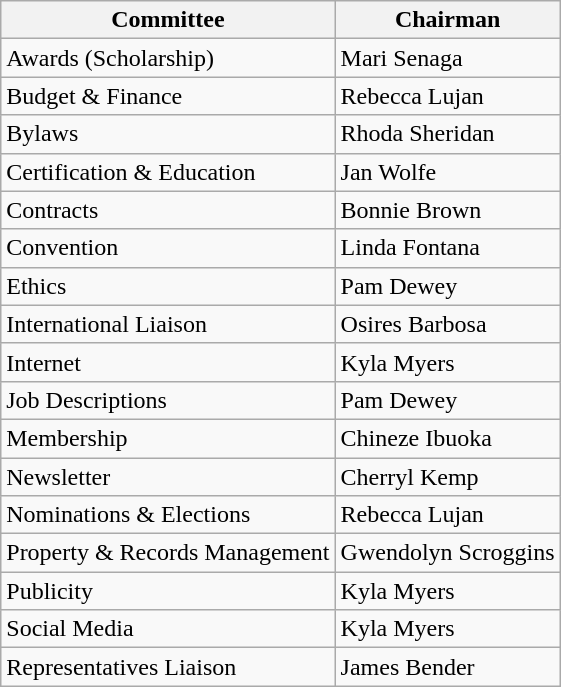<table class="wikitable">
<tr>
<th>Committee</th>
<th>Chairman</th>
</tr>
<tr>
<td>Awards (Scholarship)</td>
<td>Mari Senaga</td>
</tr>
<tr>
<td>Budget & Finance</td>
<td>Rebecca Lujan</td>
</tr>
<tr>
<td>Bylaws</td>
<td>Rhoda Sheridan</td>
</tr>
<tr>
<td>Certification & Education</td>
<td>Jan Wolfe</td>
</tr>
<tr>
<td>Contracts</td>
<td>Bonnie Brown</td>
</tr>
<tr>
<td>Convention</td>
<td>Linda Fontana</td>
</tr>
<tr>
<td>Ethics</td>
<td>Pam Dewey</td>
</tr>
<tr>
<td>International Liaison</td>
<td>Osires Barbosa</td>
</tr>
<tr>
<td>Internet</td>
<td>Kyla Myers</td>
</tr>
<tr>
<td>Job Descriptions</td>
<td>Pam Dewey</td>
</tr>
<tr>
<td>Membership</td>
<td>Chineze Ibuoka</td>
</tr>
<tr>
<td>Newsletter</td>
<td>Cherryl Kemp</td>
</tr>
<tr>
<td>Nominations & Elections</td>
<td>Rebecca Lujan</td>
</tr>
<tr>
<td>Property & Records Management</td>
<td>Gwendolyn Scroggins</td>
</tr>
<tr>
<td>Publicity</td>
<td>Kyla Myers</td>
</tr>
<tr>
<td>Social Media</td>
<td>Kyla Myers</td>
</tr>
<tr>
<td>Representatives Liaison</td>
<td>James Bender</td>
</tr>
</table>
